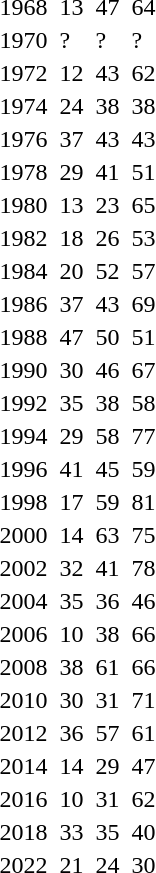<table>
<tr>
<td>1968</td>
<td></td>
<td>13</td>
<td></td>
<td>47</td>
<td></td>
<td>64</td>
</tr>
<tr>
<td>1970</td>
<td></td>
<td>?</td>
<td></td>
<td>?</td>
<td></td>
<td>?</td>
</tr>
<tr>
<td>1972</td>
<td></td>
<td>12</td>
<td></td>
<td>43</td>
<td></td>
<td>62</td>
</tr>
<tr>
<td>1974</td>
<td></td>
<td>24</td>
<td></td>
<td>38</td>
<td></td>
<td>38</td>
</tr>
<tr>
<td>1976</td>
<td></td>
<td>37</td>
<td></td>
<td>43</td>
<td></td>
<td>43</td>
</tr>
<tr>
<td>1978</td>
<td></td>
<td>29</td>
<td></td>
<td>41</td>
<td></td>
<td>51</td>
</tr>
<tr>
<td>1980</td>
<td></td>
<td>13</td>
<td></td>
<td>23</td>
<td></td>
<td>65</td>
</tr>
<tr>
<td>1982</td>
<td></td>
<td>18</td>
<td></td>
<td>26</td>
<td></td>
<td>53</td>
</tr>
<tr>
<td>1984</td>
<td></td>
<td>20</td>
<td></td>
<td>52</td>
<td></td>
<td>57</td>
</tr>
<tr>
<td>1986</td>
<td></td>
<td>37</td>
<td></td>
<td>43</td>
<td></td>
<td>69</td>
</tr>
<tr>
<td>1988</td>
<td></td>
<td>47</td>
<td></td>
<td>50</td>
<td></td>
<td>51</td>
</tr>
<tr>
<td>1990</td>
<td></td>
<td>30</td>
<td></td>
<td>46</td>
<td></td>
<td>67</td>
</tr>
<tr>
<td>1992</td>
<td></td>
<td>35</td>
<td></td>
<td>38</td>
<td></td>
<td>58</td>
</tr>
<tr>
<td>1994</td>
<td></td>
<td>29</td>
<td></td>
<td>58</td>
<td></td>
<td>77</td>
</tr>
<tr>
<td>1996</td>
<td></td>
<td>41</td>
<td></td>
<td>45</td>
<td></td>
<td>59</td>
</tr>
<tr>
<td>1998</td>
<td></td>
<td>17</td>
<td></td>
<td>59</td>
<td></td>
<td>81</td>
</tr>
<tr>
<td>2000</td>
<td></td>
<td>14</td>
<td></td>
<td>63</td>
<td></td>
<td>75</td>
</tr>
<tr>
<td>2002</td>
<td></td>
<td>32</td>
<td></td>
<td>41</td>
<td></td>
<td>78</td>
</tr>
<tr>
<td>2004</td>
<td></td>
<td>35</td>
<td></td>
<td>36</td>
<td></td>
<td>46</td>
</tr>
<tr>
<td>2006</td>
<td></td>
<td>10</td>
<td></td>
<td>38</td>
<td></td>
<td>66</td>
</tr>
<tr>
<td>2008</td>
<td></td>
<td>38</td>
<td></td>
<td>61</td>
<td></td>
<td>66</td>
</tr>
<tr>
<td>2010</td>
<td></td>
<td>30</td>
<td></td>
<td>31</td>
<td></td>
<td>71</td>
</tr>
<tr>
<td>2012</td>
<td></td>
<td>36</td>
<td></td>
<td>57</td>
<td></td>
<td>61</td>
</tr>
<tr>
<td>2014</td>
<td></td>
<td>14</td>
<td></td>
<td>29</td>
<td></td>
<td>47</td>
</tr>
<tr>
<td>2016</td>
<td></td>
<td>10</td>
<td></td>
<td>31</td>
<td></td>
<td>62</td>
</tr>
<tr>
<td>2018</td>
<td></td>
<td>33</td>
<td></td>
<td>35</td>
<td></td>
<td>40</td>
</tr>
<tr>
<td>2022</td>
<td></td>
<td>21</td>
<td></td>
<td>24</td>
<td></td>
<td>30</td>
</tr>
</table>
